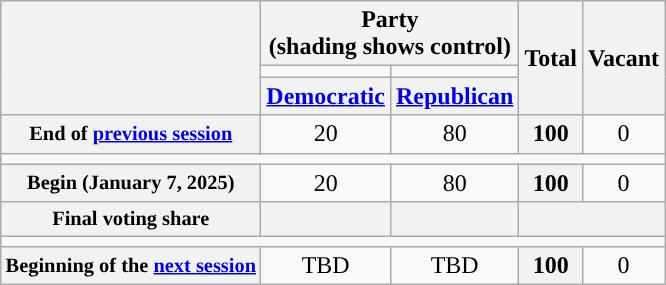<table class="wikitable" style="text-align:center">
<tr>
<th rowspan="3" scope="col"> </th>
<th colspan="2" scope="col">Party<div>(shading shows control)</div></th>
<th rowspan="3" scope="col">Total</th>
<th rowspan="3" scope="col">Vacant</th>
</tr>
<tr style="height:5px">
<td style="background-color:"></td>
<td style="background-color:"></td>
</tr>
<tr>
<th scope="col"><a href='#'>Democratic</a></th>
<th scope="col"><a href='#'>Republican</a></th>
</tr>
<tr>
<th scope="row" style="font-size:85%">End of <a href='#'>previous session</a></th>
<td>20</td>
<td>80</td>
<th>100</th>
<td>0</td>
</tr>
<tr>
<td colspan="5"></td>
</tr>
<tr>
<th scope="row" style="font-size:85%">Begin (January 7, 2025)</th>
<td>20</td>
<td>80</td>
<th>100</th>
<td>0</td>
</tr>
<tr>
<th scope="row" style="font-size:85%">Final voting share</th>
<th></th>
<th></th>
<th colspan="2"></th>
</tr>
<tr>
<td colspan="5"></td>
</tr>
<tr>
<th scope="row" style="font-size:85%">Beginning of the <a href='#'>next session</a></th>
<td>TBD</td>
<td>TBD</td>
<th>100</th>
<td>0</td>
</tr>
</table>
